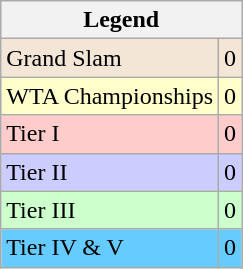<table class="wikitable sortable mw-collapsible mw-collapsed">
<tr>
<th colspan=2>Legend</th>
</tr>
<tr bgcolor="#f3e6d7">
<td>Grand Slam</td>
<td align="center">0</td>
</tr>
<tr bgcolor="#ffffcc">
<td>WTA Championships</td>
<td align="center">0</td>
</tr>
<tr bgcolor="#ffcccc">
<td>Tier I</td>
<td align="center">0</td>
</tr>
<tr bgcolor="#ccccff">
<td>Tier II</td>
<td align="center">0</td>
</tr>
<tr bgcolor="#CCFFCC">
<td>Tier III</td>
<td align="center">0</td>
</tr>
<tr bgcolor="#66CCFF">
<td>Tier IV & V</td>
<td align="center">0</td>
</tr>
</table>
